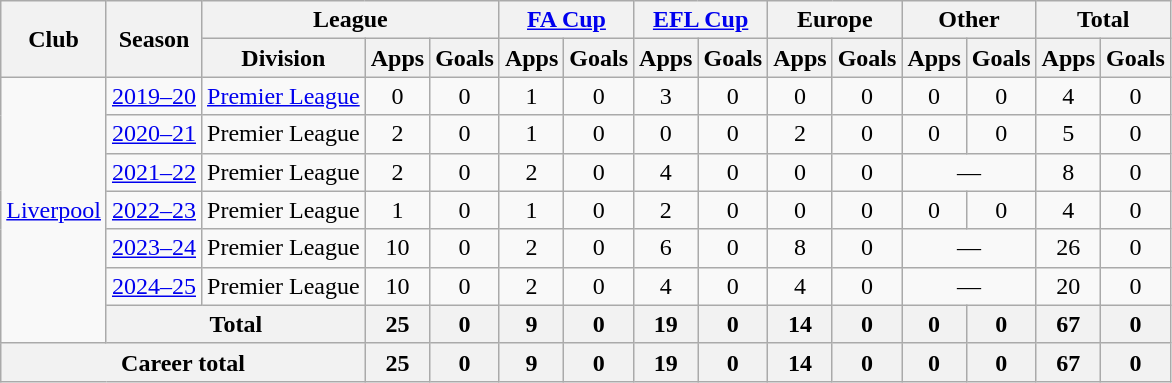<table class="wikitable" style="text-align: center;">
<tr>
<th rowspan="2">Club</th>
<th rowspan="2">Season</th>
<th colspan="3">League</th>
<th colspan="2"><a href='#'>FA Cup</a></th>
<th colspan="2"><a href='#'>EFL Cup</a></th>
<th colspan="2">Europe</th>
<th colspan="2">Other</th>
<th colspan="2">Total</th>
</tr>
<tr>
<th>Division</th>
<th>Apps</th>
<th>Goals</th>
<th>Apps</th>
<th>Goals</th>
<th>Apps</th>
<th>Goals</th>
<th>Apps</th>
<th>Goals</th>
<th>Apps</th>
<th>Goals</th>
<th>Apps</th>
<th>Goals</th>
</tr>
<tr>
<td rowspan="7"><a href='#'>Liverpool</a></td>
<td><a href='#'>2019–20</a></td>
<td><a href='#'>Premier League</a></td>
<td>0</td>
<td>0</td>
<td>1</td>
<td>0</td>
<td>3</td>
<td>0</td>
<td>0</td>
<td>0</td>
<td>0</td>
<td>0</td>
<td>4</td>
<td>0</td>
</tr>
<tr>
<td><a href='#'>2020–21</a></td>
<td>Premier League</td>
<td>2</td>
<td>0</td>
<td>1</td>
<td>0</td>
<td>0</td>
<td>0</td>
<td>2</td>
<td>0</td>
<td>0</td>
<td>0</td>
<td>5</td>
<td>0</td>
</tr>
<tr>
<td><a href='#'>2021–22</a></td>
<td>Premier League</td>
<td>2</td>
<td>0</td>
<td>2</td>
<td>0</td>
<td>4</td>
<td>0</td>
<td>0</td>
<td>0</td>
<td colspan="2">—</td>
<td>8</td>
<td>0</td>
</tr>
<tr>
<td><a href='#'>2022–23</a></td>
<td>Premier League</td>
<td>1</td>
<td>0</td>
<td>1</td>
<td>0</td>
<td>2</td>
<td>0</td>
<td>0</td>
<td>0</td>
<td>0</td>
<td>0</td>
<td>4</td>
<td>0</td>
</tr>
<tr>
<td><a href='#'>2023–24</a></td>
<td>Premier League</td>
<td>10</td>
<td>0</td>
<td>2</td>
<td>0</td>
<td>6</td>
<td>0</td>
<td>8</td>
<td>0</td>
<td colspan="2">—</td>
<td>26</td>
<td>0</td>
</tr>
<tr>
<td><a href='#'>2024–25</a></td>
<td>Premier League</td>
<td>10</td>
<td>0</td>
<td>2</td>
<td>0</td>
<td>4</td>
<td>0</td>
<td>4</td>
<td>0</td>
<td colspan="2">—</td>
<td>20</td>
<td>0</td>
</tr>
<tr>
<th colspan="2">Total</th>
<th>25</th>
<th>0</th>
<th>9</th>
<th>0</th>
<th>19</th>
<th>0</th>
<th>14</th>
<th>0</th>
<th>0</th>
<th>0</th>
<th>67</th>
<th>0</th>
</tr>
<tr>
<th colspan="3">Career total</th>
<th>25</th>
<th>0</th>
<th>9</th>
<th>0</th>
<th>19</th>
<th>0</th>
<th>14</th>
<th>0</th>
<th>0</th>
<th>0</th>
<th>67</th>
<th>0</th>
</tr>
</table>
